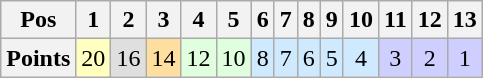<table class="wikitable">
<tr>
<th>Pos</th>
<th>1</th>
<th>2</th>
<th>3</th>
<th>4</th>
<th>5</th>
<th>6</th>
<th>7</th>
<th>8</th>
<th>9</th>
<th>10</th>
<th>11</th>
<th>12</th>
<th>13</th>
</tr>
<tr style="text-align:center;">
<th>Points</th>
<td style="background:#FFFFBF;">20</td>
<td style="background:#DFDFDF;">16</td>
<td style="background:#FFDF9F;">14</td>
<td style="background:#DFFFDF;">12</td>
<td style="background:#DFFFDF;">10</td>
<td style="background:#CFEAFF;">8</td>
<td style="background:#CFEAFF;">7</td>
<td style="background:#CFEAFF;">6</td>
<td style="background:#CFEAFF;">5</td>
<td style="background:#CFEAFF;">4</td>
<td style="background:#CFCFFF;">3</td>
<td style="background:#CFCFFF;">2</td>
<td style="background:#CFCFFF;">1</td>
</tr>
</table>
